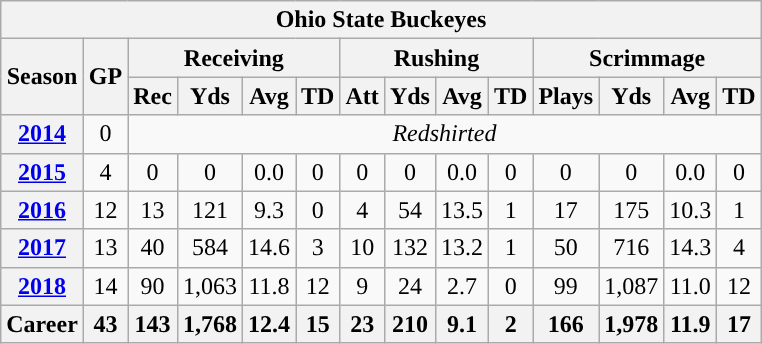<table class="wikitable" style="text-align:center;">
<tr>
<th colspan="14">Ohio State Buckeyes</th>
</tr>
<tr>
<th rowspan="2">Season</th>
<th rowspan="2">GP</th>
<th colspan="4">Receiving</th>
<th colspan="4">Rushing</th>
<th colspan="4">Scrimmage</th>
</tr>
<tr>
<th>Rec</th>
<th>Yds</th>
<th>Avg</th>
<th>TD</th>
<th>Att</th>
<th>Yds</th>
<th>Avg</th>
<th>TD</th>
<th>Plays</th>
<th>Yds</th>
<th>Avg</th>
<th>TD</th>
</tr>
<tr>
<th><a href='#'>2014</a></th>
<td>0</td>
<td colspan="12"> <em>Redshirted</em></td>
</tr>
<tr>
<th><a href='#'>2015</a></th>
<td>4</td>
<td>0</td>
<td>0</td>
<td>0.0</td>
<td>0</td>
<td>0</td>
<td>0</td>
<td>0.0</td>
<td>0</td>
<td>0</td>
<td>0</td>
<td>0.0</td>
<td>0</td>
</tr>
<tr>
<th><a href='#'>2016</a></th>
<td>12</td>
<td>13</td>
<td>121</td>
<td>9.3</td>
<td>0</td>
<td>4</td>
<td>54</td>
<td>13.5</td>
<td>1</td>
<td>17</td>
<td>175</td>
<td>10.3</td>
<td>1</td>
</tr>
<tr>
<th><a href='#'>2017</a></th>
<td>13</td>
<td>40</td>
<td>584</td>
<td>14.6</td>
<td>3</td>
<td>10</td>
<td>132</td>
<td>13.2</td>
<td>1</td>
<td>50</td>
<td>716</td>
<td>14.3</td>
<td>4</td>
</tr>
<tr>
<th><a href='#'>2018</a></th>
<td>14</td>
<td>90</td>
<td>1,063</td>
<td>11.8</td>
<td>12</td>
<td>9</td>
<td>24</td>
<td>2.7</td>
<td>0</td>
<td>99</td>
<td>1,087</td>
<td>11.0</td>
<td>12</td>
</tr>
<tr>
<th>Career</th>
<th>43</th>
<th>143</th>
<th>1,768</th>
<th>12.4</th>
<th>15</th>
<th>23</th>
<th>210</th>
<th>9.1</th>
<th>2</th>
<th>166</th>
<th>1,978</th>
<th>11.9</th>
<th>17</th>
</tr>
</table>
